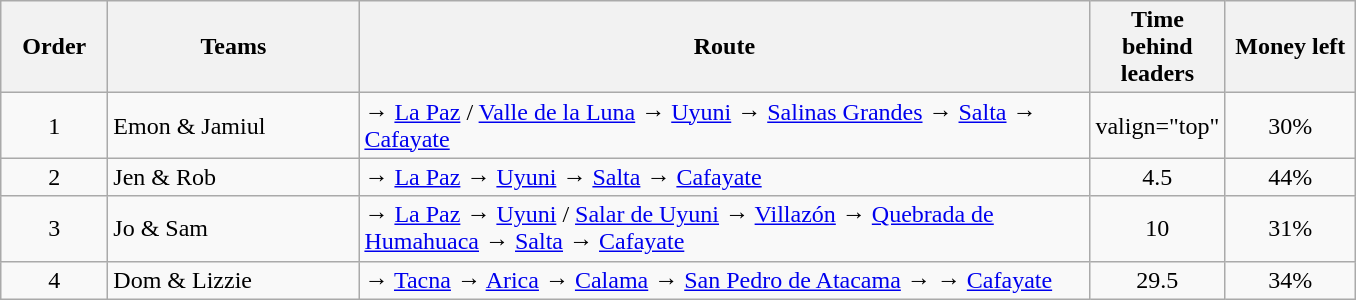<table class="wikitable sortable" style="text-align:center">
<tr>
<th style="width:4em">Order</th>
<th style="width:10em">Teams</th>
<th style="width:30em">Route</th>
<th style="width:5em">Time behind leaders</th>
<th style="width:5em">Money left</th>
</tr>
<tr>
<td>1</td>
<td style="text-align:left">Emon & Jamiul</td>
<td style="text-align:left"> → <a href='#'>La Paz</a>  / <a href='#'>Valle de la Luna</a>   → <a href='#'>Uyuni</a>  → <a href='#'>Salinas Grandes</a>   → <a href='#'>Salta</a> → <a href='#'>Cafayate</a></td>
<td>valign="top" </td>
<td>30%</td>
</tr>
<tr>
<td>2</td>
<td style="text-align:left">Jen & Rob</td>
<td style="text-align:left"> → <a href='#'>La Paz</a>  → <a href='#'>Uyuni</a>  → <a href='#'>Salta</a>  → <a href='#'>Cafayate</a></td>
<td>4.5</td>
<td>44%</td>
</tr>
<tr>
<td>3</td>
<td style=text-align:left>Jo & Sam</td>
<td style=text-align:left> → <a href='#'>La Paz</a>  → <a href='#'>Uyuni</a> / <a href='#'>Salar de Uyuni</a>   → <a href='#'>Villazón</a>  → <a href='#'>Quebrada de Humahuaca</a>   → <a href='#'>Salta</a>   → <a href='#'>Cafayate</a></td>
<td>10</td>
<td>31%</td>
</tr>
<tr>
<td>4</td>
<td style="text-align:left">Dom & Lizzie</td>
<td style="text-align:left"> → <a href='#'>Tacna</a>  → <a href='#'>Arica</a>  → <a href='#'>Calama</a> → <a href='#'>San Pedro de Atacama</a>  → → <a href='#'>Cafayate</a></td>
<td>29.5</td>
<td>34%</td>
</tr>
</table>
